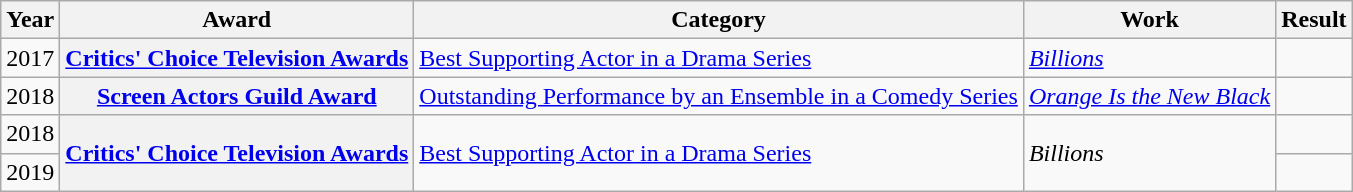<table class="wikitable sortable">
<tr>
<th scope="col">Year</th>
<th scope="col">Award</th>
<th scope="col">Category</th>
<th scope="col">Work</th>
<th scope="col">Result</th>
</tr>
<tr>
<td>2017</td>
<th scope="row"><a href='#'>Critics' Choice Television Awards</a></th>
<td><a href='#'>Best Supporting Actor in a Drama Series</a></td>
<td><em><a href='#'>Billions</a></em></td>
<td></td>
</tr>
<tr>
<td>2018</td>
<th scope="row"><a href='#'>Screen Actors Guild Award</a></th>
<td><a href='#'>Outstanding Performance by an Ensemble in a Comedy Series</a></td>
<td><em><a href='#'>Orange Is the New Black</a></em></td>
<td></td>
</tr>
<tr>
<td>2018</td>
<th scope="row" rowspan="2"><a href='#'>Critics' Choice Television Awards</a></th>
<td rowspan="2"><a href='#'>Best Supporting Actor in a Drama Series</a></td>
<td rowspan="2"><em>Billions</em></td>
<td></td>
</tr>
<tr>
<td>2019</td>
<td></td>
</tr>
</table>
